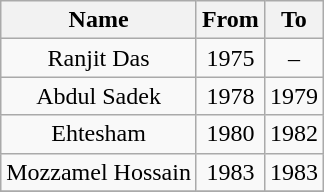<table class="wikitable sortable">
<tr>
<th scope="col">Name</th>
<th scope="col">From</th>
<th scope="col">To</th>
</tr>
<tr>
<td style="text-align:center">Ranjit Das</td>
<td style="text-align:center">1975</td>
<td style="text-align:center">–</td>
</tr>
<tr>
<td style="text-align:center">Abdul Sadek</td>
<td style="text-align:center">1978</td>
<td style="text-align:center">1979</td>
</tr>
<tr>
<td style="text-align:center">Ehtesham</td>
<td style="text-align:center">1980</td>
<td style="text-align:center">1982</td>
</tr>
<tr>
<td style="text-align:center">Mozzamel Hossain</td>
<td style="text-align:center">1983</td>
<td style="text-align:center">1983</td>
</tr>
<tr>
</tr>
</table>
